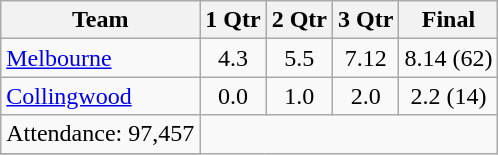<table class="wikitable">
<tr>
<th>Team</th>
<th>1 Qtr</th>
<th>2 Qtr</th>
<th>3 Qtr</th>
<th>Final</th>
</tr>
<tr>
<td><a href='#'>Melbourne</a></td>
<td align=center>4.3</td>
<td align=center>5.5</td>
<td align=center>7.12</td>
<td align=center>8.14 (62)</td>
</tr>
<tr>
<td><a href='#'>Collingwood</a></td>
<td align=center>0.0</td>
<td align=center>1.0</td>
<td align=center>2.0</td>
<td align=center>2.2 (14)</td>
</tr>
<tr>
<td align=center>Attendance: 97,457</td>
</tr>
<tr>
</tr>
</table>
